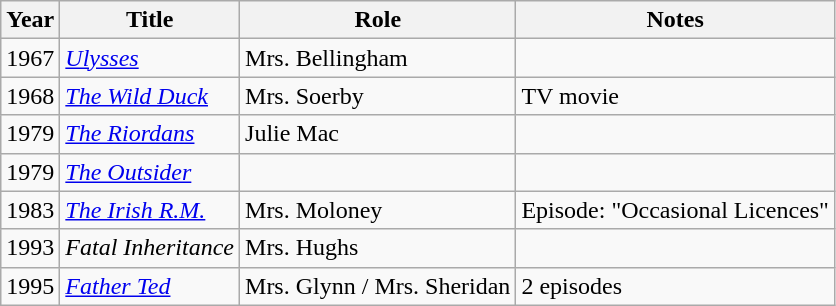<table class="wikitable">
<tr>
<th>Year</th>
<th>Title</th>
<th>Role</th>
<th>Notes</th>
</tr>
<tr>
<td>1967</td>
<td><em><a href='#'>Ulysses</a></em></td>
<td>Mrs. Bellingham</td>
<td></td>
</tr>
<tr>
<td>1968</td>
<td><em><a href='#'>The Wild Duck</a></em></td>
<td>Mrs. Soerby</td>
<td>TV movie</td>
</tr>
<tr>
<td>1979</td>
<td><em><a href='#'>The Riordans</a></em></td>
<td>Julie Mac</td>
<td></td>
</tr>
<tr>
<td>1979</td>
<td><em><a href='#'>The Outsider</a></em></td>
<td></td>
<td></td>
</tr>
<tr>
<td>1983</td>
<td><em><a href='#'>The Irish R.M.</a></em></td>
<td>Mrs. Moloney</td>
<td>Episode: "Occasional Licences"</td>
</tr>
<tr>
<td>1993</td>
<td><em>Fatal Inheritance</em></td>
<td>Mrs. Hughs</td>
<td></td>
</tr>
<tr>
<td>1995</td>
<td><em><a href='#'>Father Ted</a></em></td>
<td>Mrs. Glynn / Mrs. Sheridan</td>
<td>2 episodes</td>
</tr>
</table>
